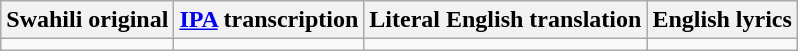<table class="wikitable">
<tr>
<th>Swahili original</th>
<th><a href='#'>IPA</a> transcription</th>
<th>Literal English translation</th>
<th>English lyrics</th>
</tr>
<tr style="vertical-align:top; white-space:nowrap;">
<td></td>
<td></td>
<td></td>
<td></td>
</tr>
</table>
